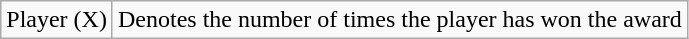<table class="wikitable">
<tr>
<td>Player (X)</td>
<td>Denotes the number of times the player has won the award</td>
</tr>
</table>
